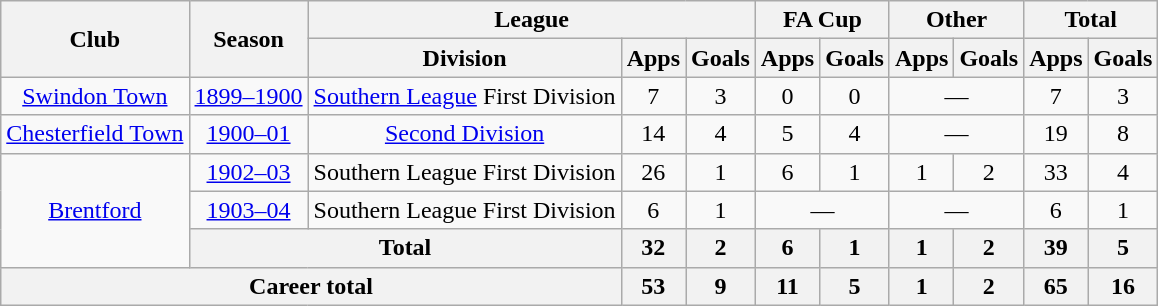<table class="wikitable" style="text-align: center;">
<tr>
<th rowspan="2">Club</th>
<th rowspan="2">Season</th>
<th colspan="3">League</th>
<th colspan="2">FA Cup</th>
<th colspan="2">Other</th>
<th colspan="2">Total</th>
</tr>
<tr>
<th>Division</th>
<th>Apps</th>
<th>Goals</th>
<th>Apps</th>
<th>Goals</th>
<th>Apps</th>
<th>Goals</th>
<th>Apps</th>
<th>Goals</th>
</tr>
<tr>
<td><a href='#'>Swindon Town</a></td>
<td><a href='#'>1899–1900</a></td>
<td><a href='#'>Southern League</a> First Division</td>
<td>7</td>
<td>3</td>
<td>0</td>
<td>0</td>
<td colspan="2">—</td>
<td>7</td>
<td>3</td>
</tr>
<tr>
<td><a href='#'>Chesterfield Town</a></td>
<td><a href='#'>1900–01</a></td>
<td><a href='#'>Second Division</a></td>
<td>14</td>
<td>4</td>
<td>5</td>
<td>4</td>
<td colspan="2">—</td>
<td>19</td>
<td>8</td>
</tr>
<tr>
<td rowspan="3"><a href='#'>Brentford</a></td>
<td><a href='#'>1902–03</a></td>
<td>Southern League First Division</td>
<td>26</td>
<td>1</td>
<td>6</td>
<td>1</td>
<td>1</td>
<td>2</td>
<td>33</td>
<td>4</td>
</tr>
<tr>
<td><a href='#'>1903–04</a></td>
<td>Southern League First Division</td>
<td>6</td>
<td>1</td>
<td colspan="2">—</td>
<td colspan="2">—</td>
<td>6</td>
<td>1</td>
</tr>
<tr>
<th colspan="2">Total</th>
<th>32</th>
<th>2</th>
<th>6</th>
<th>1</th>
<th>1</th>
<th>2</th>
<th>39</th>
<th>5</th>
</tr>
<tr>
<th colspan="3">Career total</th>
<th>53</th>
<th>9</th>
<th>11</th>
<th>5</th>
<th>1</th>
<th>2</th>
<th>65</th>
<th>16</th>
</tr>
</table>
